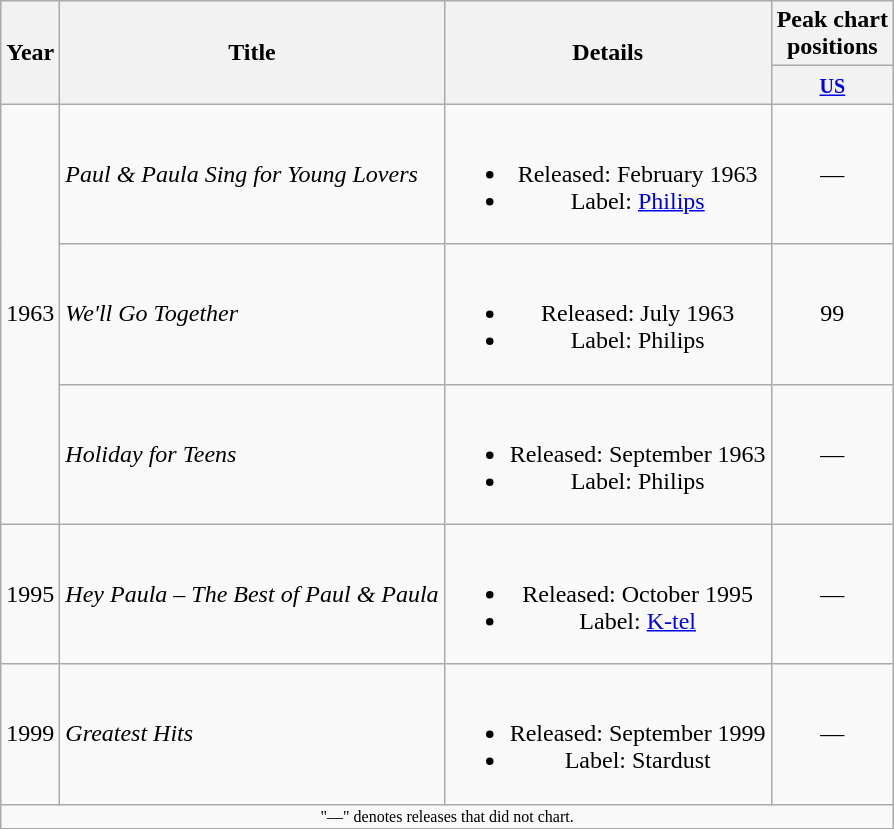<table class="wikitable" style="text-align:center">
<tr>
<th rowspan="2">Year</th>
<th rowspan="2">Title</th>
<th rowspan="2">Details</th>
<th scope="col">Peak chart<br>positions</th>
</tr>
<tr>
<th><small><a href='#'>US</a></small></th>
</tr>
<tr>
<td rowspan="3">1963</td>
<td align="left"><em>Paul & Paula Sing for Young Lovers</em></td>
<td><br><ul><li>Released: February 1963</li><li>Label: <a href='#'>Philips</a></li></ul></td>
<td>—</td>
</tr>
<tr>
<td align="left"><em>We'll Go Together</em></td>
<td><br><ul><li>Released: July 1963</li><li>Label: Philips</li></ul></td>
<td>99</td>
</tr>
<tr>
<td align="left"><em>Holiday for Teens</em></td>
<td><br><ul><li>Released: September 1963</li><li>Label: Philips</li></ul></td>
<td>—</td>
</tr>
<tr>
<td>1995</td>
<td align="left"><em>Hey Paula – The Best of Paul & Paula</em></td>
<td><br><ul><li>Released: October 1995</li><li>Label: <a href='#'>K-tel</a></li></ul></td>
<td>—</td>
</tr>
<tr>
<td>1999</td>
<td align="left"><em>Greatest Hits</em></td>
<td><br><ul><li>Released: September 1999</li><li>Label: Stardust</li></ul></td>
<td>—</td>
</tr>
<tr>
<td colspan="4" style="font-size:8pt">"—" denotes releases that did not chart.</td>
</tr>
</table>
